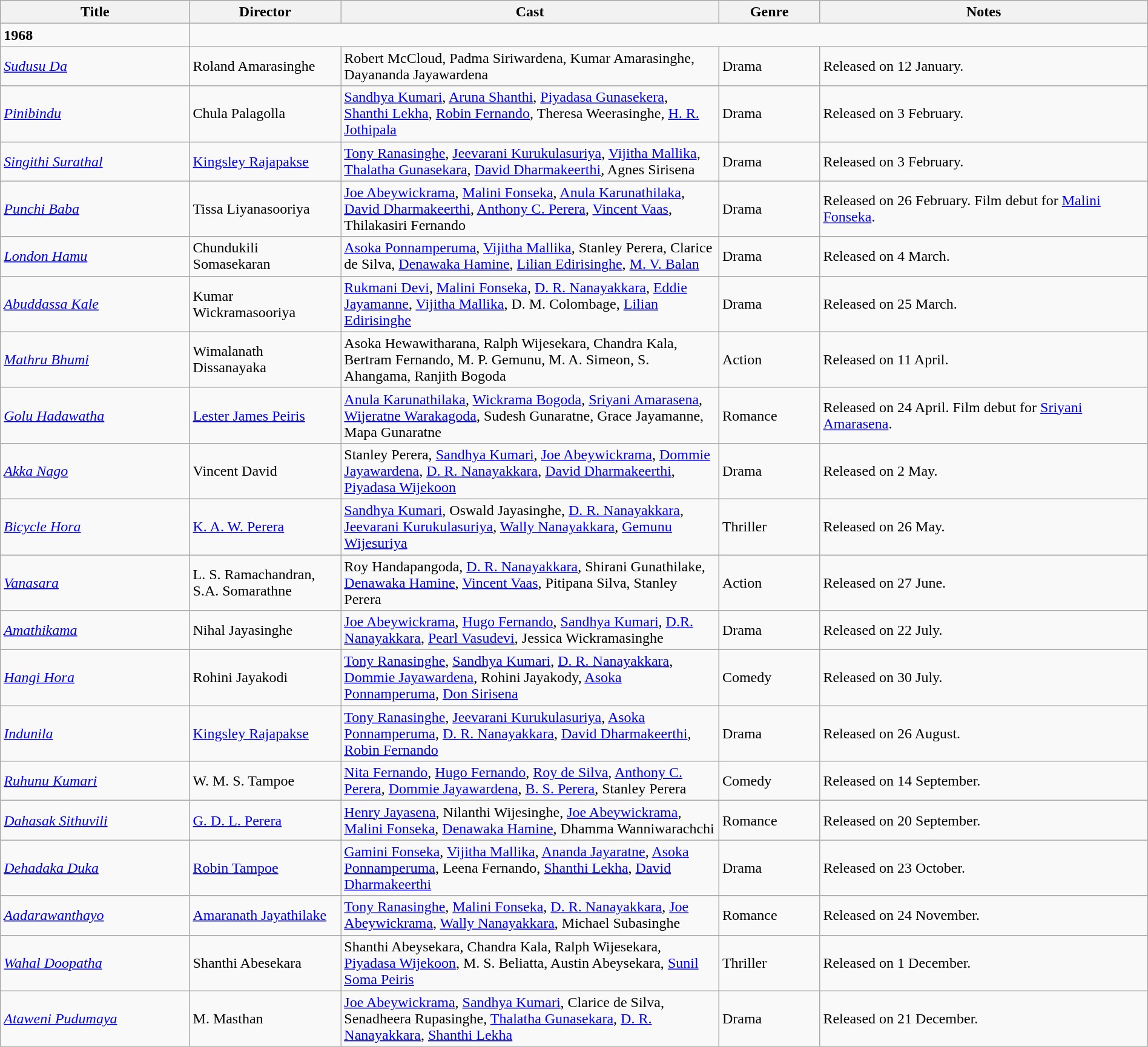<table class="wikitable" width="100%">
<tr>
<th width=15%>Title</th>
<th width=12%>Director</th>
<th width=30%>Cast</th>
<th width=8%>Genre</th>
<th width=26%>Notes</th>
</tr>
<tr>
<td><strong>1968</strong></td>
</tr>
<tr>
<td><em><a href='#'>Sudusu Da</a></em></td>
<td>Roland Amarasinghe</td>
<td>Robert McCloud, Padma Siriwardena, Kumar Amarasinghe, Dayananda Jayawardena</td>
<td>Drama</td>
<td>Released on 12 January.</td>
</tr>
<tr>
<td><em><a href='#'>Pinibindu</a></em></td>
<td>Chula Palagolla</td>
<td><a href='#'>Sandhya Kumari</a>, <a href='#'>Aruna Shanthi</a>, <a href='#'>Piyadasa Gunasekera</a>, <a href='#'>Shanthi Lekha</a>, <a href='#'>Robin Fernando</a>, Theresa Weerasinghe, <a href='#'>H. R. Jothipala</a></td>
<td>Drama</td>
<td>Released on 3 February.</td>
</tr>
<tr>
<td><em><a href='#'>Singithi Surathal</a></em></td>
<td><a href='#'>Kingsley Rajapakse</a></td>
<td><a href='#'>Tony Ranasinghe</a>, <a href='#'>Jeevarani Kurukulasuriya</a>, <a href='#'>Vijitha Mallika</a>, <a href='#'>Thalatha Gunasekara</a>, <a href='#'>David Dharmakeerthi</a>, Agnes Sirisena</td>
<td>Drama</td>
<td>Released on 3 February.</td>
</tr>
<tr>
<td><em><a href='#'>Punchi Baba</a></em></td>
<td>Tissa Liyanasooriya</td>
<td><a href='#'>Joe Abeywickrama</a>, <a href='#'>Malini Fonseka</a>, <a href='#'>Anula Karunathilaka</a>, <a href='#'>David Dharmakeerthi</a>, <a href='#'>Anthony C. Perera</a>, <a href='#'>Vincent Vaas</a>, Thilakasiri Fernando</td>
<td>Drama</td>
<td>Released on 26 February. Film debut for <a href='#'>Malini Fonseka</a>.</td>
</tr>
<tr>
<td><em><a href='#'>London Hamu</a></em></td>
<td>Chundukili Somasekaran</td>
<td><a href='#'>Asoka Ponnamperuma</a>, <a href='#'>Vijitha Mallika</a>, Stanley Perera, Clarice de Silva, <a href='#'>Denawaka Hamine</a>, <a href='#'>Lilian Edirisinghe</a>, <a href='#'>M. V. Balan</a></td>
<td>Drama</td>
<td>Released on 4 March.</td>
</tr>
<tr>
<td><em><a href='#'>Abuddassa Kale</a></em></td>
<td>Kumar Wickramasooriya</td>
<td><a href='#'>Rukmani Devi</a>, <a href='#'>Malini Fonseka</a>, <a href='#'>D. R. Nanayakkara</a>, <a href='#'>Eddie Jayamanne</a>, <a href='#'>Vijitha Mallika</a>, D. M. Colombage, <a href='#'>Lilian Edirisinghe</a></td>
<td>Drama</td>
<td>Released on 25 March.</td>
</tr>
<tr>
<td><em><a href='#'>Mathru Bhumi</a></em></td>
<td>Wimalanath Dissanayaka</td>
<td>Asoka Hewawitharana, Ralph Wijesekara, Chandra Kala, Bertram Fernando, M. P. Gemunu, M. A. Simeon, S. Ahangama, Ranjith Bogoda</td>
<td>Action</td>
<td>Released on 11 April.</td>
</tr>
<tr>
<td><em><a href='#'>Golu Hadawatha</a></em></td>
<td><a href='#'>Lester James Peiris</a></td>
<td><a href='#'>Anula Karunathilaka</a>, <a href='#'>Wickrama Bogoda</a>, <a href='#'>Sriyani Amarasena</a>, <a href='#'>Wijeratne Warakagoda</a>, Sudesh Gunaratne, Grace Jayamanne, Mapa Gunaratne</td>
<td>Romance</td>
<td>Released on 24 April. Film debut for <a href='#'>Sriyani Amarasena</a>.</td>
</tr>
<tr>
<td><em><a href='#'>Akka Nago</a></em></td>
<td>Vincent David</td>
<td>Stanley Perera, <a href='#'>Sandhya Kumari</a>, <a href='#'>Joe Abeywickrama</a>, <a href='#'>Dommie Jayawardena</a>, <a href='#'>D. R. Nanayakkara</a>, <a href='#'>David Dharmakeerthi</a>, <a href='#'>Piyadasa Wijekoon</a></td>
<td>Drama</td>
<td>Released on 2 May.</td>
</tr>
<tr>
<td><em><a href='#'>Bicycle Hora</a></em></td>
<td><a href='#'>K. A. W. Perera</a></td>
<td><a href='#'>Sandhya Kumari</a>, Oswald Jayasinghe, <a href='#'>D. R. Nanayakkara</a>, <a href='#'>Jeevarani Kurukulasuriya</a>, <a href='#'>Wally Nanayakkara</a>, <a href='#'>Gemunu Wijesuriya</a></td>
<td>Thriller</td>
<td>Released on 26 May.</td>
</tr>
<tr>
<td><em><a href='#'>Vanasara</a></em></td>
<td>L. S. Ramachandran, S.A. Somarathne</td>
<td>Roy Handapangoda, <a href='#'>D. R. Nanayakkara</a>, Shirani Gunathilake, <a href='#'>Denawaka Hamine</a>, <a href='#'>Vincent Vaas</a>, Pitipana Silva, Stanley Perera</td>
<td>Action</td>
<td>Released on 27 June.</td>
</tr>
<tr>
<td><em><a href='#'>Amathikama</a></em></td>
<td>Nihal Jayasinghe</td>
<td><a href='#'>Joe Abeywickrama</a>, <a href='#'>Hugo Fernando</a>, <a href='#'>Sandhya Kumari</a>, <a href='#'>D.R. Nanayakkara</a>, <a href='#'>Pearl Vasudevi</a>, Jessica Wickramasinghe</td>
<td>Drama</td>
<td>Released on 22 July.</td>
</tr>
<tr>
<td><em><a href='#'>Hangi Hora</a></em></td>
<td>Rohini Jayakodi</td>
<td><a href='#'>Tony Ranasinghe</a>, <a href='#'>Sandhya Kumari</a>, <a href='#'>D. R. Nanayakkara</a>, <a href='#'>Dommie Jayawardena</a>, Rohini Jayakody, <a href='#'>Asoka Ponnamperuma</a>, <a href='#'>Don Sirisena</a></td>
<td>Comedy</td>
<td>Released on 30 July.</td>
</tr>
<tr>
<td><em><a href='#'>Indunila</a></em></td>
<td><a href='#'>Kingsley Rajapakse</a></td>
<td><a href='#'>Tony Ranasinghe</a>, <a href='#'>Jeevarani Kurukulasuriya</a>, <a href='#'>Asoka Ponnamperuma</a>, <a href='#'>D. R. Nanayakkara</a>, <a href='#'>David Dharmakeerthi</a>, <a href='#'>Robin Fernando</a></td>
<td>Drama</td>
<td>Released on 26 August.</td>
</tr>
<tr>
<td><em><a href='#'>Ruhunu Kumari</a></em></td>
<td>W. M. S. Tampoe</td>
<td><a href='#'>Nita Fernando</a>, <a href='#'>Hugo Fernando</a>, <a href='#'>Roy de Silva</a>, <a href='#'>Anthony C. Perera</a>, <a href='#'>Dommie Jayawardena</a>, <a href='#'>B. S. Perera</a>, Stanley Perera</td>
<td>Comedy</td>
<td>Released on 14 September.</td>
</tr>
<tr>
<td><em><a href='#'>Dahasak Sithuvili</a></em></td>
<td><a href='#'>G. D. L. Perera</a></td>
<td><a href='#'>Henry Jayasena</a>, Nilanthi Wijesinghe, <a href='#'>Joe Abeywickrama</a>, <a href='#'>Malini Fonseka</a>, <a href='#'>Denawaka Hamine</a>, Dhamma Wanniwarachchi</td>
<td>Romance</td>
<td>Released on 20 September.</td>
</tr>
<tr>
<td><em><a href='#'>Dehadaka Duka</a></em></td>
<td><a href='#'>Robin Tampoe</a></td>
<td><a href='#'>Gamini Fonseka</a>, <a href='#'>Vijitha Mallika</a>, <a href='#'>Ananda Jayaratne</a>, <a href='#'>Asoka Ponnamperuma</a>, Leena Fernando, <a href='#'>Shanthi Lekha</a>, <a href='#'>David Dharmakeerthi</a></td>
<td>Drama</td>
<td>Released on 23 October.</td>
</tr>
<tr>
<td><em><a href='#'>Aadarawanthayo</a></em></td>
<td><a href='#'>Amaranath Jayathilake</a></td>
<td><a href='#'>Tony Ranasinghe</a>, <a href='#'>Malini Fonseka</a>, <a href='#'>D. R. Nanayakkara</a>, <a href='#'>Joe Abeywickrama</a>, <a href='#'>Wally Nanayakkara</a>, Michael Subasinghe</td>
<td>Romance</td>
<td>Released on 24 November.</td>
</tr>
<tr>
<td><em><a href='#'>Wahal Doopatha</a></em></td>
<td>Shanthi Abesekara</td>
<td>Shanthi Abeysekara, Chandra Kala, Ralph Wijesekara, <a href='#'>Piyadasa Wijekoon</a>, M. S. Beliatta, Austin Abeysekara, <a href='#'>Sunil Soma Peiris</a></td>
<td>Thriller</td>
<td>Released on 1 December.</td>
</tr>
<tr>
<td><em><a href='#'>Ataweni Pudumaya</a></em></td>
<td>M. Masthan</td>
<td><a href='#'>Joe Abeywickrama</a>, <a href='#'>Sandhya Kumari</a>, Clarice de Silva, Senadheera Rupasinghe, <a href='#'>Thalatha Gunasekara</a>, <a href='#'>D. R. Nanayakkara</a>, <a href='#'>Shanthi Lekha</a></td>
<td>Drama</td>
<td>Released on 21 December.</td>
</tr>
</table>
